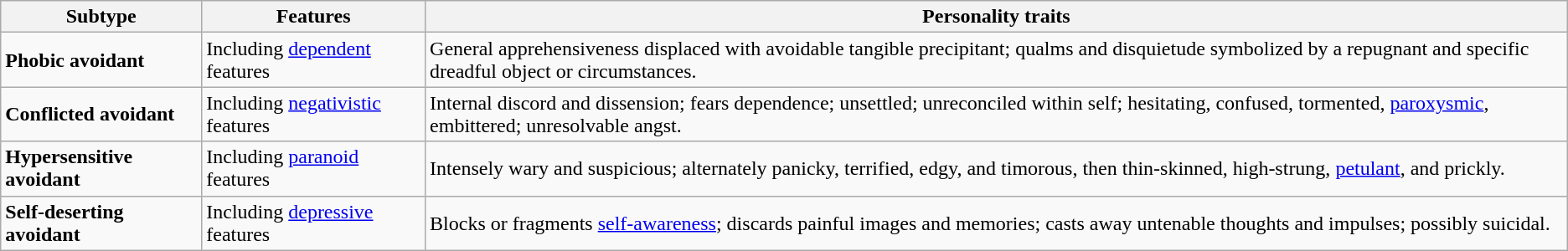<table class="wikitable">
<tr>
<th>Subtype</th>
<th>Features</th>
<th>Personality traits</th>
</tr>
<tr>
<td><strong>Phobic avoidant</strong></td>
<td>Including <a href='#'>dependent</a> features</td>
<td>General apprehensiveness displaced with avoidable tangible precipitant; qualms and disquietude symbolized by a repugnant and specific dreadful object or circumstances.</td>
</tr>
<tr>
<td><strong>Conflicted avoidant</strong></td>
<td>Including <a href='#'>negativistic</a> features</td>
<td>Internal discord and dissension; fears dependence; unsettled; unreconciled within self; hesitating, confused, tormented, <a href='#'>paroxysmic</a>, embittered; unresolvable angst.</td>
</tr>
<tr>
<td><strong>Hypersensitive avoidant</strong></td>
<td>Including <a href='#'>paranoid</a> features</td>
<td>Intensely wary and suspicious; alternately panicky, terrified, edgy, and timorous, then thin-skinned, high-strung, <a href='#'>petulant</a>, and prickly.</td>
</tr>
<tr>
<td><strong>Self-deserting avoidant</strong></td>
<td>Including <a href='#'>depressive</a> features</td>
<td>Blocks or fragments <a href='#'>self-awareness</a>; discards painful images and memories; casts away untenable thoughts and impulses; possibly suicidal.</td>
</tr>
</table>
